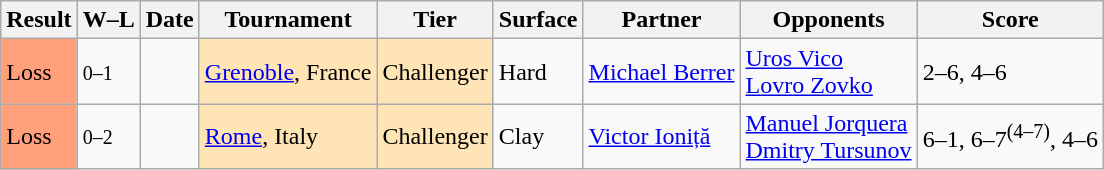<table class="sortable wikitable">
<tr>
<th>Result</th>
<th class="unsortable">W–L</th>
<th>Date</th>
<th>Tournament</th>
<th>Tier</th>
<th>Surface</th>
<th>Partner</th>
<th>Opponents</th>
<th class="unsortable">Score</th>
</tr>
<tr>
<td bgcolor=FFA07A>Loss</td>
<td><small>0–1</small></td>
<td></td>
<td style="background:moccasin;"><a href='#'>Grenoble</a>, France</td>
<td style="background:moccasin;">Challenger</td>
<td>Hard</td>
<td> <a href='#'>Michael Berrer</a></td>
<td> <a href='#'>Uros Vico</a> <br>  <a href='#'>Lovro Zovko</a></td>
<td>2–6, 4–6</td>
</tr>
<tr>
<td bgcolor=FFA07A>Loss</td>
<td><small>0–2</small></td>
<td></td>
<td style="background:moccasin;"><a href='#'>Rome</a>, Italy</td>
<td style="background:moccasin;">Challenger</td>
<td>Clay</td>
<td> <a href='#'>Victor Ioniță</a></td>
<td> <a href='#'>Manuel Jorquera</a> <br>  <a href='#'>Dmitry Tursunov</a></td>
<td>6–1, 6–7<sup>(4–7)</sup>, 4–6</td>
</tr>
</table>
